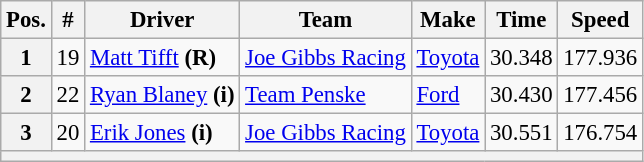<table class="wikitable" style="font-size:95%">
<tr>
<th>Pos.</th>
<th>#</th>
<th>Driver</th>
<th>Team</th>
<th>Make</th>
<th>Time</th>
<th>Speed</th>
</tr>
<tr>
<th>1</th>
<td>19</td>
<td><a href='#'>Matt Tifft</a> <strong>(R)</strong></td>
<td><a href='#'>Joe Gibbs Racing</a></td>
<td><a href='#'>Toyota</a></td>
<td>30.348</td>
<td>177.936</td>
</tr>
<tr>
<th>2</th>
<td>22</td>
<td><a href='#'>Ryan Blaney</a> <strong>(i)</strong></td>
<td><a href='#'>Team Penske</a></td>
<td><a href='#'>Ford</a></td>
<td>30.430</td>
<td>177.456</td>
</tr>
<tr>
<th>3</th>
<td>20</td>
<td><a href='#'>Erik Jones</a> <strong>(i)</strong></td>
<td><a href='#'>Joe Gibbs Racing</a></td>
<td><a href='#'>Toyota</a></td>
<td>30.551</td>
<td>176.754</td>
</tr>
<tr>
<th colspan="7"></th>
</tr>
</table>
